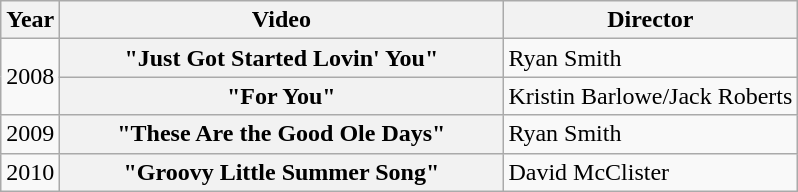<table class="wikitable plainrowheaders">
<tr>
<th>Year</th>
<th style="width:18em;">Video</th>
<th>Director</th>
</tr>
<tr>
<td rowspan="2">2008</td>
<th scope="row">"Just Got Started Lovin' You"</th>
<td>Ryan Smith</td>
</tr>
<tr>
<th scope="row">"For You"</th>
<td>Kristin Barlowe/Jack Roberts</td>
</tr>
<tr>
<td>2009</td>
<th scope="row">"These Are the Good Ole Days"</th>
<td>Ryan Smith</td>
</tr>
<tr>
<td>2010</td>
<th scope="row">"Groovy Little Summer Song"</th>
<td>David McClister</td>
</tr>
</table>
